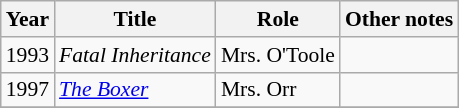<table class="wikitable" style="font-size: 90%;">
<tr>
<th>Year</th>
<th>Title</th>
<th>Role</th>
<th>Other notes</th>
</tr>
<tr>
<td>1993</td>
<td><em>Fatal Inheritance</em></td>
<td>Mrs. O'Toole</td>
<td></td>
</tr>
<tr>
<td>1997</td>
<td><em><a href='#'>The Boxer</a></em></td>
<td>Mrs. Orr</td>
<td></td>
</tr>
<tr>
</tr>
</table>
